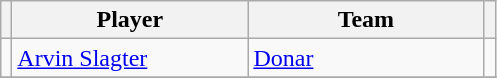<table class="wikitable">
<tr>
<th></th>
<th width=150>Player</th>
<th width=150>Team</th>
<th></th>
</tr>
<tr>
<td></td>
<td> <a href='#'>Arvin Slagter</a></td>
<td><a href='#'>Donar</a></td>
<td></td>
</tr>
<tr>
</tr>
</table>
